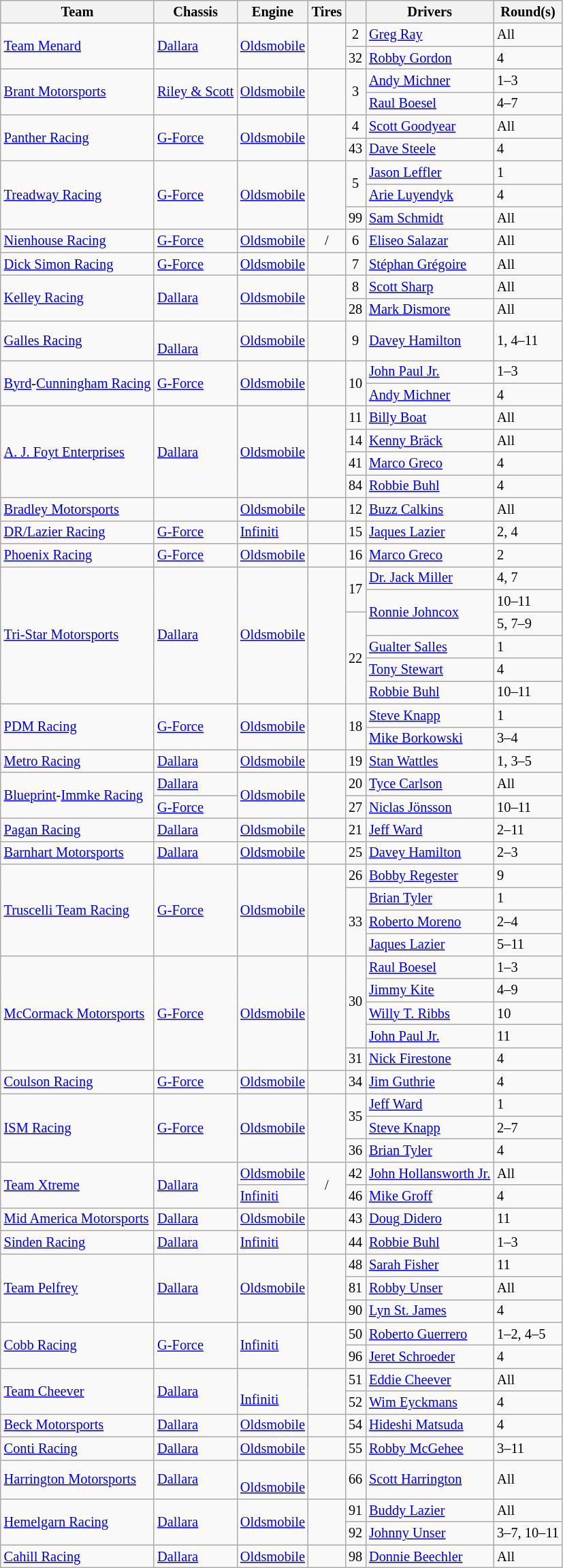<table class="wikitable" style="font-size: 85%">
<tr>
<th>Team</th>
<th>Chassis</th>
<th>Engine</th>
<th>Tires</th>
<th></th>
<th>Drivers</th>
<th>Round(s)</th>
</tr>
<tr>
<td rowspan="2"> <a href='#'>Team Menard</a></td>
<td rowspan="2"><a href='#'>Dallara</a></td>
<td rowspan="2"><a href='#'>Oldsmobile</a></td>
<td rowspan="2" align="center"></td>
<td align=center>2</td>
<td> <a href='#'>Greg Ray</a></td>
<td>All</td>
</tr>
<tr>
<td align=center>32</td>
<td> <a href='#'>Robby Gordon</a></td>
<td>4</td>
</tr>
<tr>
<td rowspan=2> <a href='#'>Brant Motorsports</a></td>
<td rowspan=2><a href='#'>Riley & Scott</a></td>
<td rowspan=2><a href='#'>Oldsmobile</a></td>
<td rowspan=2 align="center"></td>
<td align=center rowspan=2>3</td>
<td> <a href='#'>Andy Michner</a></td>
<td>1–3</td>
</tr>
<tr>
<td> <a href='#'>Raul Boesel</a></td>
<td>4–7</td>
</tr>
<tr>
<td rowspan="2"> <a href='#'>Panther Racing</a></td>
<td rowspan="2"><a href='#'>G-Force</a></td>
<td rowspan="2"><a href='#'>Oldsmobile</a></td>
<td rowspan="2" align="center"></td>
<td align=center>4</td>
<td> <a href='#'>Scott Goodyear</a></td>
<td>All</td>
</tr>
<tr>
<td align="center">43</td>
<td> <a href='#'>Dave Steele</a></td>
<td>4</td>
</tr>
<tr>
<td rowspan="3"> <a href='#'>Treadway Racing</a></td>
<td rowspan="3"><a href='#'>G-Force</a></td>
<td rowspan="3"><a href='#'>Oldsmobile</a></td>
<td rowspan="3" align=center></td>
<td rowspan="2" align=center>5</td>
<td> <a href='#'>Jason Leffler</a> </td>
<td>1</td>
</tr>
<tr>
<td> <a href='#'>Arie Luyendyk</a></td>
<td>4</td>
</tr>
<tr>
<td align="center">99</td>
<td> <a href='#'>Sam Schmidt</a></td>
<td>All</td>
</tr>
<tr>
<td> <a href='#'>Nienhouse Racing</a></td>
<td><a href='#'>G-Force</a></td>
<td><a href='#'>Oldsmobile</a></td>
<td align=center>/</td>
<td align=center>6</td>
<td> <a href='#'>Eliseo Salazar</a></td>
<td>All</td>
</tr>
<tr>
<td> <a href='#'>Dick Simon Racing</a></td>
<td><a href='#'>G-Force</a></td>
<td><a href='#'>Oldsmobile</a></td>
<td align=center></td>
<td align=center>7</td>
<td> <a href='#'>Stéphan Grégoire</a></td>
<td>All</td>
</tr>
<tr>
<td rowspan=2> <a href='#'>Kelley Racing</a></td>
<td rowspan=2><a href='#'>Dallara</a></td>
<td rowspan=2><a href='#'>Oldsmobile</a></td>
<td rowspan=2 align=center></td>
<td align=center>8</td>
<td> <a href='#'>Scott Sharp</a></td>
<td>All</td>
</tr>
<tr>
<td align=center>28</td>
<td> <a href='#'>Mark Dismore</a></td>
<td>All</td>
</tr>
<tr>
<td> <a href='#'>Galles Racing</a></td>
<td><br><a href='#'>Dallara</a></td>
<td><a href='#'>Oldsmobile</a></td>
<td align=center></td>
<td align=center>9</td>
<td> <a href='#'>Davey Hamilton</a></td>
<td>1, 4–11</td>
</tr>
<tr>
<td rowspan="2"> <a href='#'>Byrd</a>-<a href='#'>Cunningham Racing</a></td>
<td rowspan="2"><a href='#'>G-Force</a></td>
<td rowspan="2"><a href='#'>Oldsmobile</a></td>
<td rowspan="2" align=center></td>
<td rowspan="2" align=center>10</td>
<td> <a href='#'>John Paul Jr.</a></td>
<td>1–3</td>
</tr>
<tr>
<td> <a href='#'>Andy Michner</a></td>
<td>4</td>
</tr>
<tr>
<td rowspan="4"> <a href='#'>A. J. Foyt Enterprises</a></td>
<td rowspan="4"><a href='#'>Dallara</a></td>
<td rowspan="4"><a href='#'>Oldsmobile</a></td>
<td rowspan="4" align="center"></td>
<td align="center">11</td>
<td> <a href='#'>Billy Boat</a></td>
<td>All</td>
</tr>
<tr>
<td align=center>14</td>
<td> <a href='#'>Kenny Bräck</a></td>
<td>All</td>
</tr>
<tr>
<td align=center>41</td>
<td> <a href='#'>Marco Greco</a></td>
<td>4</td>
</tr>
<tr>
<td align="center">84</td>
<td> <a href='#'>Robbie Buhl</a></td>
<td>4</td>
</tr>
<tr>
<td> <a href='#'>Bradley Motorsports</a></td>
<td><br></td>
<td><a href='#'>Oldsmobile</a></td>
<td align=center></td>
<td align=center>12</td>
<td> <a href='#'>Buzz Calkins</a></td>
<td>All</td>
</tr>
<tr>
<td> <a href='#'>DR/Lazier Racing</a></td>
<td><a href='#'>G-Force</a></td>
<td><a href='#'>Infiniti</a></td>
<td align=center></td>
<td align=center>15</td>
<td> <a href='#'>Jaques Lazier</a> </td>
<td>2, 4</td>
</tr>
<tr>
<td> <a href='#'>Phoenix Racing</a></td>
<td><a href='#'>G-Force</a></td>
<td><a href='#'>Oldsmobile</a></td>
<td align=center></td>
<td align=center>16</td>
<td> <a href='#'>Marco Greco</a></td>
<td>2</td>
</tr>
<tr>
<td rowspan="6"> <a href='#'>Tri-Star Motorsports</a></td>
<td rowspan="6"><a href='#'>Dallara</a></td>
<td rowspan="6"><a href='#'>Oldsmobile</a></td>
<td rowspan="6" align=center></td>
<td rowspan="2" align=center>17</td>
<td> <a href='#'>Dr. Jack Miller</a></td>
<td>4, 7</td>
</tr>
<tr>
<td rowspan="2"> <a href='#'>Ronnie Johncox</a> </td>
<td>10–11</td>
</tr>
<tr>
<td rowspan="4" align=center>22</td>
<td>5, 7–9</td>
</tr>
<tr>
<td> <a href='#'>Gualter Salles</a></td>
<td>1</td>
</tr>
<tr>
<td> <a href='#'>Tony Stewart</a></td>
<td>4</td>
</tr>
<tr>
<td> <a href='#'>Robbie Buhl</a></td>
<td>10–11</td>
</tr>
<tr>
<td rowspan="2"> <a href='#'>PDM Racing</a></td>
<td rowspan="2"><a href='#'>G-Force</a></td>
<td rowspan="2"><a href='#'>Oldsmobile</a></td>
<td rowspan="2" align=center></td>
<td rowspan="2" align=center>18</td>
<td> <a href='#'>Steve Knapp</a></td>
<td>1</td>
</tr>
<tr>
<td> <a href='#'>Mike Borkowski</a> </td>
<td>3–4</td>
</tr>
<tr>
<td> <a href='#'>Metro Racing</a></td>
<td><a href='#'>Dallara</a></td>
<td><a href='#'>Oldsmobile</a></td>
<td align=center></td>
<td align=center>19</td>
<td> <a href='#'>Stan Wattles</a></td>
<td>1, 3–5</td>
</tr>
<tr>
<td rowspan="2"> <a href='#'>Blueprint</a>-<a href='#'>Immke Racing</a></td>
<td><a href='#'>Dallara</a></td>
<td rowspan="2"><a href='#'>Oldsmobile</a></td>
<td rowspan="2" align="center"></td>
<td align="center">20</td>
<td> <a href='#'>Tyce Carlson</a></td>
<td>All</td>
</tr>
<tr>
<td><a href='#'>G-Force</a></td>
<td align="center">27</td>
<td> <a href='#'>Niclas Jönsson</a></td>
<td>10–11</td>
</tr>
<tr>
<td> <a href='#'>Pagan Racing</a></td>
<td><a href='#'>Dallara</a></td>
<td><a href='#'>Oldsmobile</a></td>
<td align="center"></td>
<td align="center">21</td>
<td> <a href='#'>Jeff Ward</a></td>
<td>2–11</td>
</tr>
<tr>
<td> <a href='#'>Barnhart Motorsports</a></td>
<td><a href='#'>Dallara</a></td>
<td><a href='#'>Oldsmobile</a></td>
<td align=center></td>
<td align=center>25</td>
<td> <a href='#'>Davey Hamilton</a></td>
<td>2–3</td>
</tr>
<tr>
<td rowspan="4"> <a href='#'>Truscelli Team Racing</a></td>
<td rowspan="4"><a href='#'>G-Force</a></td>
<td rowspan="4"><a href='#'>Oldsmobile</a></td>
<td rowspan="4" align="center"></td>
<td align=center>26</td>
<td> <a href='#'>Bobby Regester</a> </td>
<td>9</td>
</tr>
<tr>
<td rowspan="3"  align=center>33</td>
<td> <a href='#'>Brian Tyler</a></td>
<td>1</td>
</tr>
<tr>
<td> <a href='#'>Roberto Moreno</a></td>
<td>2–4</td>
</tr>
<tr>
<td> <a href='#'>Jaques Lazier</a> </td>
<td>5–11</td>
</tr>
<tr>
<td rowspan="5"> <a href='#'>McCormack Motorsports</a></td>
<td rowspan="5"><a href='#'>G-Force</a></td>
<td rowspan="5"><a href='#'>Oldsmobile</a></td>
<td rowspan="5" align="center"></td>
<td rowspan="4" align="center">30</td>
<td> <a href='#'>Raul Boesel</a></td>
<td>1–3</td>
</tr>
<tr>
<td> <a href='#'>Jimmy Kite</a></td>
<td>4–9</td>
</tr>
<tr>
<td> <a href='#'>Willy T. Ribbs</a></td>
<td>10</td>
</tr>
<tr>
<td> <a href='#'>John Paul Jr.</a></td>
<td>11</td>
</tr>
<tr>
<td align="center">31</td>
<td> <a href='#'>Nick Firestone</a></td>
<td>4</td>
</tr>
<tr>
<td> <a href='#'>Coulson Racing</a></td>
<td><a href='#'>G-Force</a></td>
<td><a href='#'>Oldsmobile</a></td>
<td align=center></td>
<td align=center>34</td>
<td> <a href='#'>Jim Guthrie</a></td>
<td>4</td>
</tr>
<tr>
<td rowspan="3"> <a href='#'>ISM Racing</a></td>
<td rowspan="3"><a href='#'>G-Force</a></td>
<td rowspan="3"><a href='#'>Oldsmobile</a></td>
<td rowspan="3" align="center"></td>
<td rowspan="2" align="center">35</td>
<td> <a href='#'>Jeff Ward</a></td>
<td>1</td>
</tr>
<tr>
<td> <a href='#'>Steve Knapp</a></td>
<td>2–7</td>
</tr>
<tr>
<td align="center">36</td>
<td> <a href='#'>Brian Tyler</a></td>
<td>4</td>
</tr>
<tr>
<td rowspan="2"> <a href='#'>Team Xtreme</a></td>
<td rowspan="2"><a href='#'>Dallara</a></td>
<td><a href='#'>Oldsmobile</a></td>
<td rowspan="2" align="center">/</td>
<td align="center">42</td>
<td> <a href='#'>John Hollansworth Jr.</a> </td>
<td>All</td>
</tr>
<tr>
<td><a href='#'>Infiniti</a></td>
<td align="center">46</td>
<td> <a href='#'>Mike Groff</a></td>
<td>4</td>
</tr>
<tr>
<td> <a href='#'>Mid America Motorsports</a></td>
<td><a href='#'>Dallara</a></td>
<td><a href='#'>Oldsmobile</a></td>
<td align=center></td>
<td align=center>43</td>
<td> <a href='#'>Doug Didero</a></td>
<td>11</td>
</tr>
<tr>
<td> <a href='#'>Sinden Racing</a></td>
<td><a href='#'>Dallara</a></td>
<td><a href='#'>Infiniti</a></td>
<td align="center"></td>
<td align="center">44</td>
<td> <a href='#'>Robbie Buhl</a></td>
<td>1–3</td>
</tr>
<tr>
<td rowspan="3"> <a href='#'>Team Pelfrey</a></td>
<td rowspan="3"><a href='#'>Dallara</a></td>
<td rowspan="3"><a href='#'>Oldsmobile</a></td>
<td rowspan="3" align="center"></td>
<td align="center">48</td>
<td> <a href='#'>Sarah Fisher</a> </td>
<td>11</td>
</tr>
<tr>
<td align="center">81</td>
<td> <a href='#'>Robby Unser</a></td>
<td>All</td>
</tr>
<tr>
<td align="center">90</td>
<td> <a href='#'>Lyn St. James</a></td>
<td>4</td>
</tr>
<tr>
<td rowspan="2"> <a href='#'>Cobb Racing</a></td>
<td rowspan="2"><a href='#'>G-Force</a></td>
<td rowspan="2"><a href='#'>Infiniti</a></td>
<td rowspan="2" align=center></td>
<td align="center">50</td>
<td> <a href='#'>Roberto Guerrero</a></td>
<td>1–2, 4–5</td>
</tr>
<tr>
<td align="center">96</td>
<td> <a href='#'>Jeret Schroeder</a></td>
<td>4</td>
</tr>
<tr>
<td rowspan="2"> <a href='#'>Team Cheever</a></td>
<td rowspan="2"><a href='#'>Dallara</a></td>
<td rowspan="2"><br><a href='#'>Infiniti</a></td>
<td rowspan="2" align="center"></td>
<td align="center">51</td>
<td> <a href='#'>Eddie Cheever</a></td>
<td>All</td>
</tr>
<tr>
<td align="center">52</td>
<td> <a href='#'>Wim Eyckmans</a> </td>
<td>4</td>
</tr>
<tr>
<td> <a href='#'>Beck Motorsports</a></td>
<td><a href='#'>Dallara</a></td>
<td><a href='#'>Oldsmobile</a></td>
<td align=center></td>
<td align=center>54</td>
<td> <a href='#'>Hideshi Matsuda</a></td>
<td>4</td>
</tr>
<tr>
<td> <a href='#'>Conti Racing</a></td>
<td><a href='#'>Dallara</a></td>
<td><a href='#'>Oldsmobile</a></td>
<td align="center"></td>
<td align="center">55</td>
<td> <a href='#'>Robby McGehee</a> </td>
<td>3–11</td>
</tr>
<tr>
<td> <a href='#'>Harrington Motorsports</a></td>
<td><a href='#'>Dallara</a></td>
<td><br><a href='#'>Oldsmobile</a></td>
<td align="center"></td>
<td align="center">66</td>
<td> <a href='#'>Scott Harrington</a> </td>
<td>All</td>
</tr>
<tr>
<td rowspan="2"> <a href='#'>Hemelgarn Racing</a></td>
<td rowspan="2"><a href='#'>Dallara</a></td>
<td rowspan="2"><a href='#'>Oldsmobile</a></td>
<td rowspan="2" align="center"></td>
<td align="center">91</td>
<td> <a href='#'>Buddy Lazier</a></td>
<td>All</td>
</tr>
<tr>
<td align="center">92</td>
<td> <a href='#'>Johnny Unser</a></td>
<td>3–7, 10–11</td>
</tr>
<tr>
<td> <a href='#'>Cahill Racing</a></td>
<td><a href='#'>Dallara</a><br></td>
<td><a href='#'>Oldsmobile</a></td>
<td align="center"></td>
<td align="center">98</td>
<td> <a href='#'>Donnie Beechler</a></td>
<td>All</td>
</tr>
</table>
